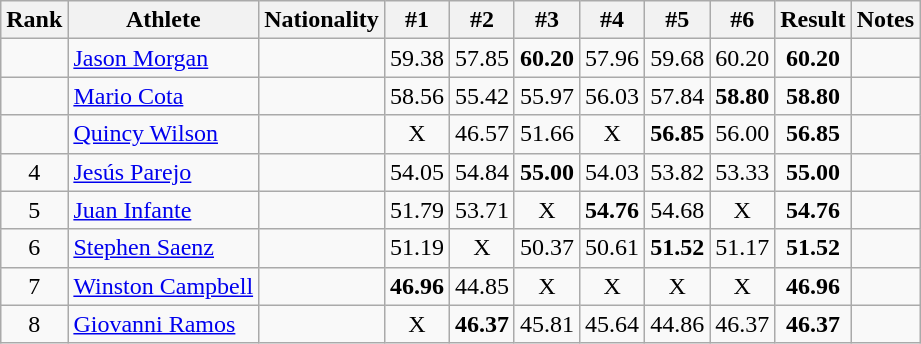<table class="wikitable sortable" style="text-align:center">
<tr>
<th>Rank</th>
<th>Athlete</th>
<th>Nationality</th>
<th>#1</th>
<th>#2</th>
<th>#3</th>
<th>#4</th>
<th>#5</th>
<th>#6</th>
<th>Result</th>
<th>Notes</th>
</tr>
<tr>
<td></td>
<td align=left><a href='#'>Jason Morgan</a></td>
<td align=left></td>
<td>59.38</td>
<td>57.85</td>
<td><strong>60.20</strong></td>
<td>57.96</td>
<td>59.68</td>
<td>60.20</td>
<td><strong>60.20</strong></td>
<td></td>
</tr>
<tr>
<td></td>
<td align=left><a href='#'>Mario Cota</a></td>
<td align=left></td>
<td>58.56</td>
<td>55.42</td>
<td>55.97</td>
<td>56.03</td>
<td>57.84</td>
<td><strong>58.80</strong></td>
<td><strong>58.80</strong></td>
<td></td>
</tr>
<tr>
<td></td>
<td align=left><a href='#'>Quincy Wilson</a></td>
<td align=left></td>
<td>X</td>
<td>46.57</td>
<td>51.66</td>
<td>X</td>
<td><strong>56.85</strong></td>
<td>56.00</td>
<td><strong>56.85</strong></td>
<td></td>
</tr>
<tr>
<td>4</td>
<td align=left><a href='#'>Jesús Parejo</a></td>
<td align=left></td>
<td>54.05</td>
<td>54.84</td>
<td><strong>55.00</strong></td>
<td>54.03</td>
<td>53.82</td>
<td>53.33</td>
<td><strong>55.00</strong></td>
<td></td>
</tr>
<tr>
<td>5</td>
<td align=left><a href='#'>Juan Infante</a></td>
<td align=left></td>
<td>51.79</td>
<td>53.71</td>
<td>X</td>
<td><strong>54.76</strong></td>
<td>54.68</td>
<td>X</td>
<td><strong>54.76</strong></td>
<td></td>
</tr>
<tr>
<td>6</td>
<td align=left><a href='#'>Stephen Saenz</a></td>
<td align=left></td>
<td>51.19</td>
<td>X</td>
<td>50.37</td>
<td>50.61</td>
<td><strong>51.52</strong></td>
<td>51.17</td>
<td><strong>51.52</strong></td>
<td></td>
</tr>
<tr>
<td>7</td>
<td align=left><a href='#'>Winston Campbell</a></td>
<td align=left></td>
<td><strong>46.96</strong></td>
<td>44.85</td>
<td>X</td>
<td>X</td>
<td>X</td>
<td>X</td>
<td><strong>46.96</strong></td>
<td></td>
</tr>
<tr>
<td>8</td>
<td align=left><a href='#'>Giovanni Ramos</a></td>
<td align=left></td>
<td>X</td>
<td><strong>46.37</strong></td>
<td>45.81</td>
<td>45.64</td>
<td>44.86</td>
<td>46.37</td>
<td><strong>46.37</strong></td>
<td></td>
</tr>
</table>
